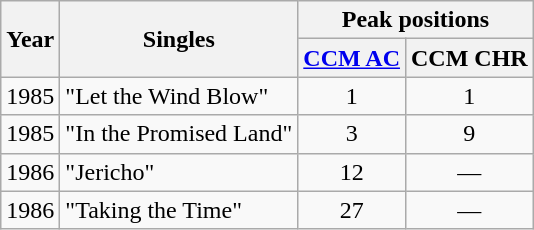<table class="wikitable">
<tr>
<th rowspan="2">Year</th>
<th rowspan="2">Singles</th>
<th colspan="2">Peak positions</th>
</tr>
<tr>
<th><a href='#'>CCM AC</a></th>
<th>CCM CHR</th>
</tr>
<tr>
<td>1985</td>
<td>"Let the Wind Blow"</td>
<td align="center">1</td>
<td align="center">1</td>
</tr>
<tr>
<td>1985</td>
<td>"In the Promised Land"</td>
<td align="center">3</td>
<td align="center">9</td>
</tr>
<tr>
<td>1986</td>
<td>"Jericho"</td>
<td align="center">12</td>
<td align="center">—</td>
</tr>
<tr>
<td>1986</td>
<td>"Taking the Time"</td>
<td align="center">27</td>
<td align="center">—</td>
</tr>
</table>
